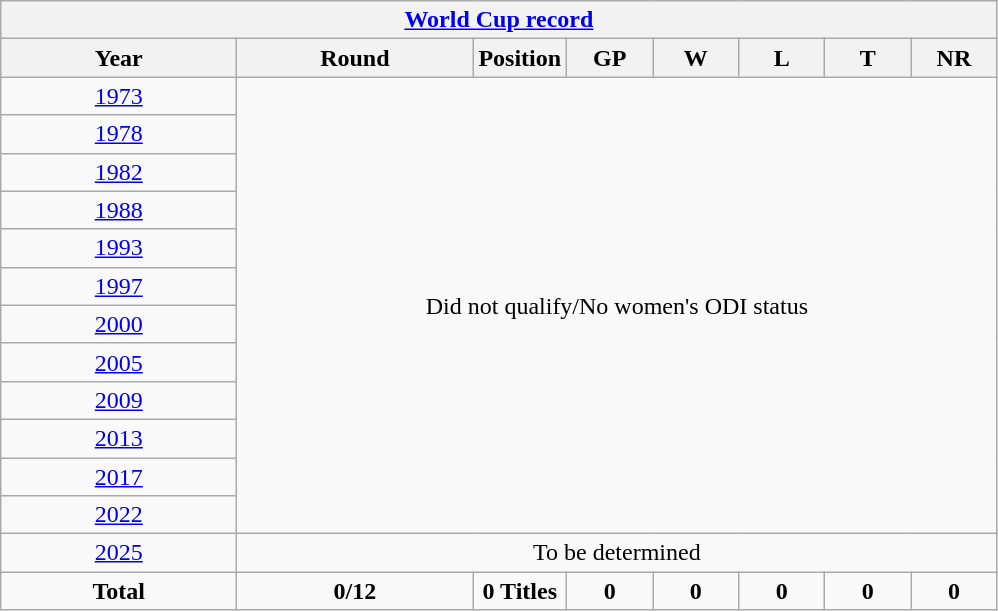<table class="wikitable" style="text-align: center;">
<tr>
<th colspan=8><a href='#'>World Cup record</a></th>
</tr>
<tr>
<th width=150>Year</th>
<th width=150>Round</th>
<th width=50>Position</th>
<th width=50>GP</th>
<th width=50>W</th>
<th width=50>L</th>
<th width=50>T</th>
<th width=50>NR</th>
</tr>
<tr>
<td> <a href='#'>1973</a></td>
<td colspan=7  rowspan=12>Did not qualify/No women's ODI status</td>
</tr>
<tr>
<td> <a href='#'>1978</a></td>
</tr>
<tr>
<td> <a href='#'>1982</a></td>
</tr>
<tr>
<td> <a href='#'>1988</a></td>
</tr>
<tr>
<td> <a href='#'>1993</a></td>
</tr>
<tr>
<td> <a href='#'>1997</a></td>
</tr>
<tr>
<td> <a href='#'>2000</a></td>
</tr>
<tr>
<td> <a href='#'>2005</a></td>
</tr>
<tr>
<td> <a href='#'>2009</a></td>
</tr>
<tr>
<td> <a href='#'>2013</a></td>
</tr>
<tr>
<td> <a href='#'>2017</a></td>
</tr>
<tr>
<td> <a href='#'>2022</a></td>
</tr>
<tr>
<td> <a href='#'>2025</a></td>
<td colspan=8>To be determined</td>
</tr>
<tr>
<td><strong>Total</strong></td>
<td><strong>0/12</strong></td>
<td><strong>0 Titles</strong></td>
<td><strong>0</strong></td>
<td><strong>0</strong></td>
<td><strong>0</strong></td>
<td><strong>0</strong></td>
<td><strong>0</strong></td>
</tr>
</table>
